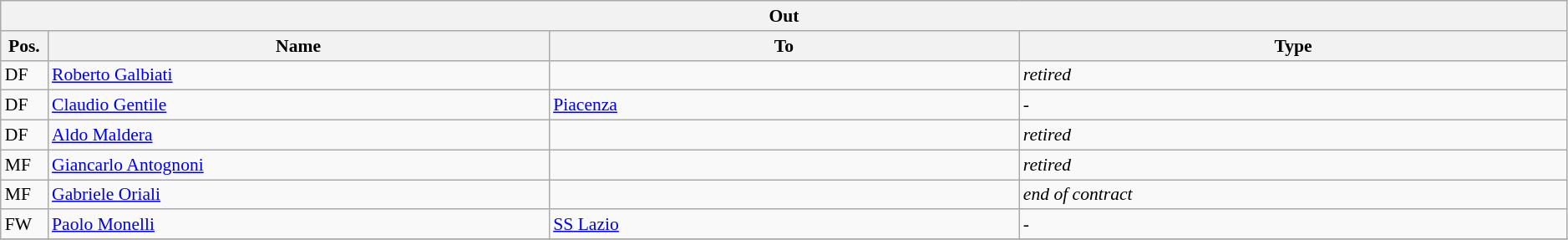<table class="wikitable" style="font-size:90%;width:99%;">
<tr>
<th colspan="4">Out</th>
</tr>
<tr>
<th width=3%>Pos.</th>
<th width=32%>Name</th>
<th width=30%>To</th>
<th width=35%>Type</th>
</tr>
<tr>
<td>DF</td>
<td><a href='#'>Roberto Galbiati</a></td>
<td></td>
<td><em>retired</em></td>
</tr>
<tr>
<td>DF</td>
<td><a href='#'>Claudio Gentile</a></td>
<td><a href='#'>Piacenza</a></td>
<td>-</td>
</tr>
<tr>
<td>DF</td>
<td><a href='#'>Aldo Maldera</a></td>
<td></td>
<td><em>retired</em></td>
</tr>
<tr>
<td>MF</td>
<td><a href='#'>Giancarlo Antognoni</a></td>
<td></td>
<td><em>retired</em></td>
</tr>
<tr>
<td>MF</td>
<td><a href='#'>Gabriele Oriali</a></td>
<td></td>
<td><em>end of contract</em></td>
</tr>
<tr>
<td>FW</td>
<td><a href='#'>Paolo Monelli</a></td>
<td><a href='#'>SS Lazio</a></td>
<td>-</td>
</tr>
<tr>
</tr>
</table>
